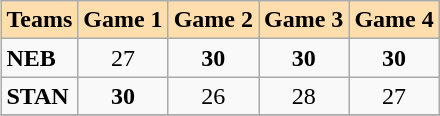<table class="wikitable" align=right>
<tr bgcolor=#ffdead align=center>
<td colspan=1><strong>Teams</strong></td>
<td colspan=1><strong>Game 1</strong></td>
<td colspan=1><strong>Game 2</strong></td>
<td colspan=1><strong>Game 3</strong></td>
<td colspan=1><strong>Game 4</strong></td>
</tr>
<tr>
<td><strong>NEB</strong></td>
<td align=center>27</td>
<td align=center><strong>30</strong></td>
<td align=center><strong>30</strong></td>
<td align=center><strong>30</strong></td>
</tr>
<tr>
<td><strong>STAN</strong></td>
<td align=center><strong>30</strong></td>
<td align=center>26</td>
<td align=center>28</td>
<td align=center>27</td>
</tr>
<tr>
</tr>
</table>
